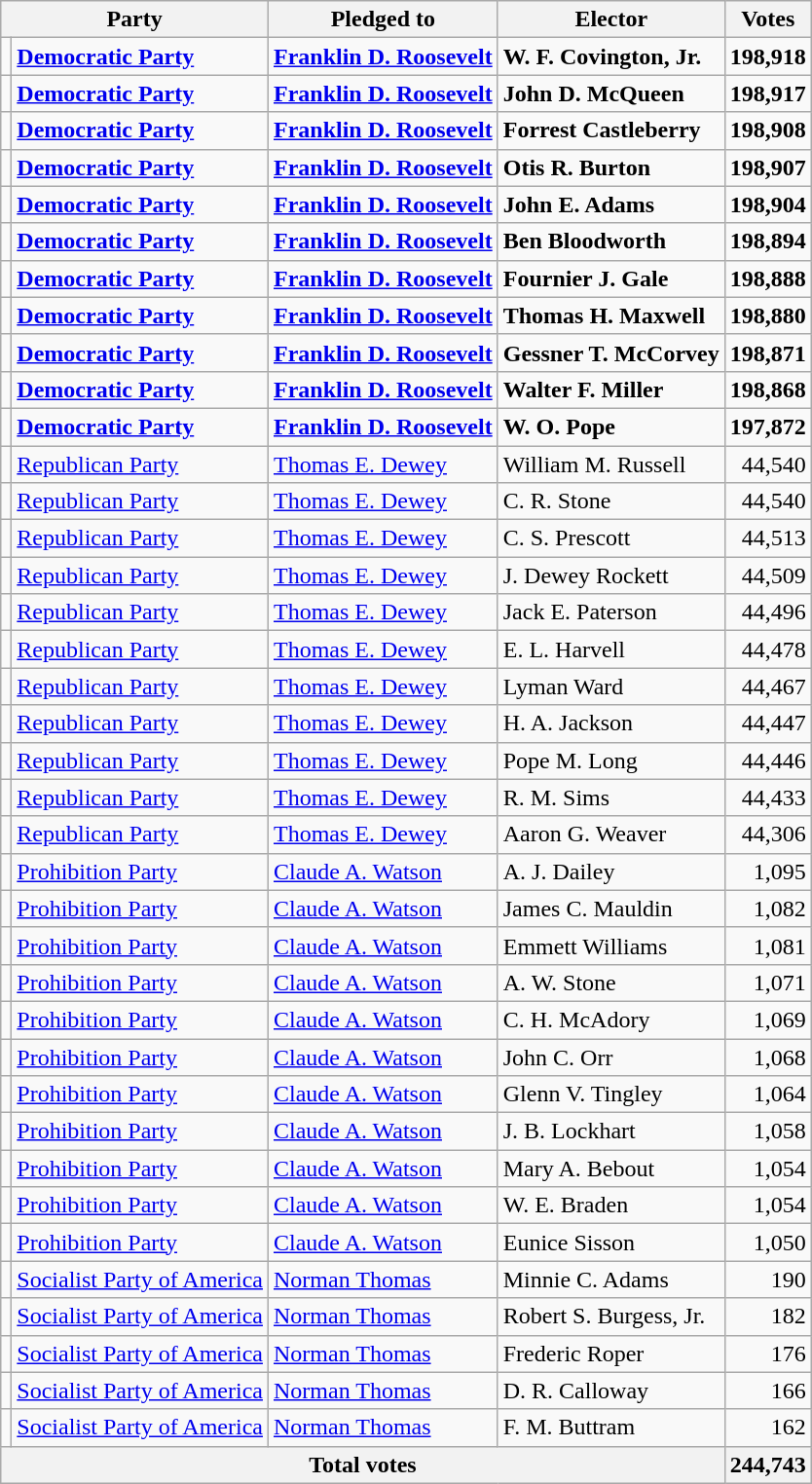<table class="wikitable">
<tr>
<th colspan=2>Party</th>
<th>Pledged to</th>
<th>Elector</th>
<th>Votes</th>
</tr>
<tr style="font-weight:bold">
<td bgcolor=></td>
<td><a href='#'>Democratic Party</a></td>
<td><a href='#'>Franklin D. Roosevelt</a></td>
<td>W. F. Covington, Jr.</td>
<td align=right>198,918</td>
</tr>
<tr style="font-weight:bold">
<td bgcolor=></td>
<td><a href='#'>Democratic Party</a></td>
<td><a href='#'>Franklin D. Roosevelt</a></td>
<td>John D. McQueen</td>
<td align=right>198,917</td>
</tr>
<tr style="font-weight:bold">
<td bgcolor=></td>
<td><a href='#'>Democratic Party</a></td>
<td><a href='#'>Franklin D. Roosevelt</a></td>
<td>Forrest Castleberry</td>
<td align=right>198,908</td>
</tr>
<tr style="font-weight:bold">
<td bgcolor=></td>
<td><a href='#'>Democratic Party</a></td>
<td><a href='#'>Franklin D. Roosevelt</a></td>
<td>Otis R. Burton</td>
<td align=right>198,907</td>
</tr>
<tr style="font-weight:bold">
<td bgcolor=></td>
<td><a href='#'>Democratic Party</a></td>
<td><a href='#'>Franklin D. Roosevelt</a></td>
<td>John E. Adams</td>
<td align=right>198,904</td>
</tr>
<tr style="font-weight:bold">
<td bgcolor=></td>
<td><a href='#'>Democratic Party</a></td>
<td><a href='#'>Franklin D. Roosevelt</a></td>
<td>Ben Bloodworth</td>
<td align=right>198,894</td>
</tr>
<tr style="font-weight:bold">
<td bgcolor=></td>
<td><a href='#'>Democratic Party</a></td>
<td><a href='#'>Franklin D. Roosevelt</a></td>
<td>Fournier J. Gale</td>
<td align=right>198,888</td>
</tr>
<tr style="font-weight:bold">
<td bgcolor=></td>
<td><a href='#'>Democratic Party</a></td>
<td><a href='#'>Franklin D. Roosevelt</a></td>
<td>Thomas H. Maxwell</td>
<td align=right>198,880</td>
</tr>
<tr style="font-weight:bold">
<td bgcolor=></td>
<td><a href='#'>Democratic Party</a></td>
<td><a href='#'>Franklin D. Roosevelt</a></td>
<td>Gessner T. McCorvey</td>
<td align=right>198,871</td>
</tr>
<tr style="font-weight:bold">
<td bgcolor=></td>
<td><a href='#'>Democratic Party</a></td>
<td><a href='#'>Franklin D. Roosevelt</a></td>
<td>Walter F. Miller</td>
<td align=right>198,868</td>
</tr>
<tr style="font-weight:bold">
<td bgcolor=></td>
<td><a href='#'>Democratic Party</a></td>
<td><a href='#'>Franklin D. Roosevelt</a></td>
<td>W. O. Pope</td>
<td align=right>197,872</td>
</tr>
<tr>
<td bgcolor=></td>
<td><a href='#'>Republican Party</a></td>
<td><a href='#'>Thomas E. Dewey</a></td>
<td>William M. Russell</td>
<td align=right>44,540</td>
</tr>
<tr>
<td bgcolor=></td>
<td><a href='#'>Republican Party</a></td>
<td><a href='#'>Thomas E. Dewey</a></td>
<td>C. R. Stone</td>
<td align=right>44,540</td>
</tr>
<tr>
<td bgcolor=></td>
<td><a href='#'>Republican Party</a></td>
<td><a href='#'>Thomas E. Dewey</a></td>
<td>C. S. Prescott</td>
<td align=right>44,513</td>
</tr>
<tr>
<td bgcolor=></td>
<td><a href='#'>Republican Party</a></td>
<td><a href='#'>Thomas E. Dewey</a></td>
<td>J. Dewey Rockett</td>
<td align=right>44,509</td>
</tr>
<tr>
<td bgcolor=></td>
<td><a href='#'>Republican Party</a></td>
<td><a href='#'>Thomas E. Dewey</a></td>
<td>Jack E. Paterson</td>
<td align=right>44,496</td>
</tr>
<tr>
<td bgcolor=></td>
<td><a href='#'>Republican Party</a></td>
<td><a href='#'>Thomas E. Dewey</a></td>
<td>E. L. Harvell</td>
<td align=right>44,478</td>
</tr>
<tr>
<td bgcolor=></td>
<td><a href='#'>Republican Party</a></td>
<td><a href='#'>Thomas E. Dewey</a></td>
<td>Lyman Ward</td>
<td align=right>44,467</td>
</tr>
<tr>
<td bgcolor=></td>
<td><a href='#'>Republican Party</a></td>
<td><a href='#'>Thomas E. Dewey</a></td>
<td>H. A. Jackson</td>
<td align=right>44,447</td>
</tr>
<tr>
<td bgcolor=></td>
<td><a href='#'>Republican Party</a></td>
<td><a href='#'>Thomas E. Dewey</a></td>
<td>Pope M. Long</td>
<td align=right>44,446</td>
</tr>
<tr>
<td bgcolor=></td>
<td><a href='#'>Republican Party</a></td>
<td><a href='#'>Thomas E. Dewey</a></td>
<td>R. M. Sims</td>
<td align=right>44,433</td>
</tr>
<tr>
<td bgcolor=></td>
<td><a href='#'>Republican Party</a></td>
<td><a href='#'>Thomas E. Dewey</a></td>
<td>Aaron G. Weaver</td>
<td align=right>44,306</td>
</tr>
<tr>
<td bgcolor=></td>
<td><a href='#'>Prohibition Party</a></td>
<td><a href='#'>Claude A. Watson</a></td>
<td>A. J. Dailey</td>
<td align=right>1,095</td>
</tr>
<tr>
<td bgcolor=></td>
<td><a href='#'>Prohibition Party</a></td>
<td><a href='#'>Claude A. Watson</a></td>
<td>James C. Mauldin</td>
<td align=right>1,082</td>
</tr>
<tr>
<td bgcolor=></td>
<td><a href='#'>Prohibition Party</a></td>
<td><a href='#'>Claude A. Watson</a></td>
<td>Emmett Williams</td>
<td align=right>1,081</td>
</tr>
<tr>
<td bgcolor=></td>
<td><a href='#'>Prohibition Party</a></td>
<td><a href='#'>Claude A. Watson</a></td>
<td>A. W. Stone</td>
<td align=right>1,071</td>
</tr>
<tr>
<td bgcolor=></td>
<td><a href='#'>Prohibition Party</a></td>
<td><a href='#'>Claude A. Watson</a></td>
<td>C. H. McAdory</td>
<td align=right>1,069</td>
</tr>
<tr>
<td bgcolor=></td>
<td><a href='#'>Prohibition Party</a></td>
<td><a href='#'>Claude A. Watson</a></td>
<td>John C. Orr</td>
<td align=right>1,068</td>
</tr>
<tr>
<td bgcolor=></td>
<td><a href='#'>Prohibition Party</a></td>
<td><a href='#'>Claude A. Watson</a></td>
<td>Glenn V. Tingley</td>
<td align=right>1,064</td>
</tr>
<tr>
<td bgcolor=></td>
<td><a href='#'>Prohibition Party</a></td>
<td><a href='#'>Claude A. Watson</a></td>
<td>J. B. Lockhart</td>
<td align=right>1,058</td>
</tr>
<tr>
<td bgcolor=></td>
<td><a href='#'>Prohibition Party</a></td>
<td><a href='#'>Claude A. Watson</a></td>
<td>Mary A. Bebout</td>
<td align=right>1,054</td>
</tr>
<tr>
<td bgcolor=></td>
<td><a href='#'>Prohibition Party</a></td>
<td><a href='#'>Claude A. Watson</a></td>
<td>W. E. Braden</td>
<td align=right>1,054</td>
</tr>
<tr>
<td bgcolor=></td>
<td><a href='#'>Prohibition Party</a></td>
<td><a href='#'>Claude A. Watson</a></td>
<td>Eunice Sisson</td>
<td align=right>1,050</td>
</tr>
<tr>
<td bgcolor=></td>
<td><a href='#'>Socialist Party of America</a></td>
<td><a href='#'>Norman Thomas</a></td>
<td>Minnie C. Adams</td>
<td align=right>190</td>
</tr>
<tr>
<td bgcolor=></td>
<td><a href='#'>Socialist Party of America</a></td>
<td><a href='#'>Norman Thomas</a></td>
<td>Robert S. Burgess, Jr.</td>
<td align=right>182</td>
</tr>
<tr>
<td bgcolor=></td>
<td><a href='#'>Socialist Party of America</a></td>
<td><a href='#'>Norman Thomas</a></td>
<td>Frederic Roper</td>
<td align=right>176</td>
</tr>
<tr>
<td bgcolor=></td>
<td><a href='#'>Socialist Party of America</a></td>
<td><a href='#'>Norman Thomas</a></td>
<td>D. R. Calloway</td>
<td align=right>166</td>
</tr>
<tr>
<td bgcolor=></td>
<td><a href='#'>Socialist Party of America</a></td>
<td><a href='#'>Norman Thomas</a></td>
<td>F. M. Buttram</td>
<td align=right>162</td>
</tr>
<tr>
<th colspan=4>Total votes</th>
<th>244,743</th>
</tr>
</table>
